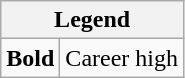<table class="wikitable mw-collapsible mw-collapsed">
<tr>
<th colspan="2">Legend</th>
</tr>
<tr>
<td><strong>Bold</strong></td>
<td>Career high</td>
</tr>
</table>
